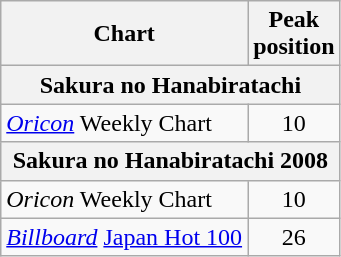<table class="wikitable">
<tr>
<th>Chart</th>
<th>Peak<br>position</th>
</tr>
<tr>
<th colspan="2">Sakura no Hanabiratachi</th>
</tr>
<tr>
<td><em><a href='#'>Oricon</a></em> Weekly Chart</td>
<td align="center">10</td>
</tr>
<tr>
<th colspan="2">Sakura no Hanabiratachi 2008</th>
</tr>
<tr>
<td><em>Oricon</em> Weekly Chart</td>
<td align="center">10</td>
</tr>
<tr>
<td><em><a href='#'>Billboard</a></em> <a href='#'>Japan Hot 100</a></td>
<td align="center">26</td>
</tr>
</table>
